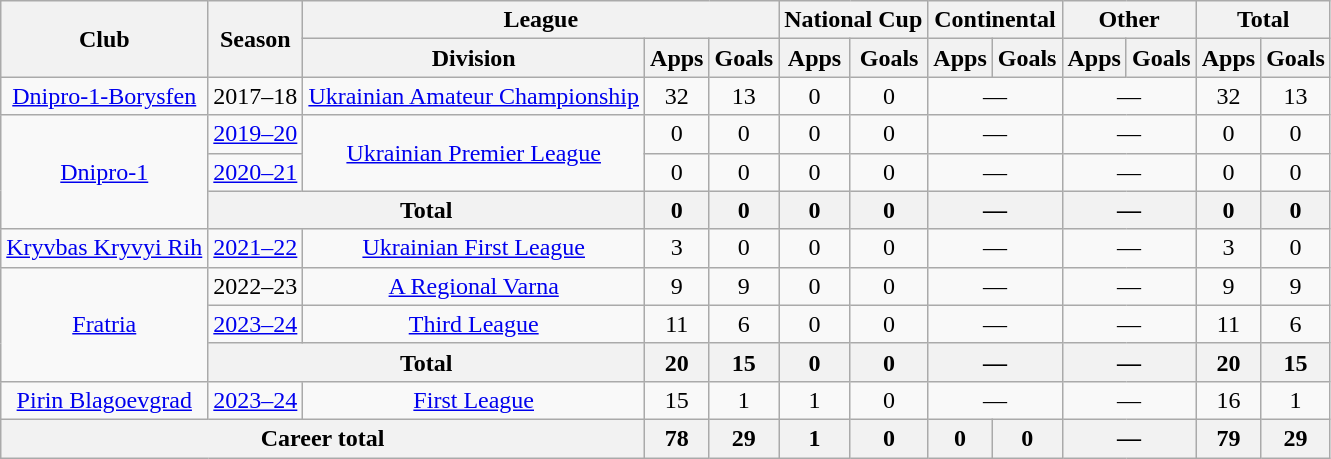<table class="wikitable" style="text-align:center">
<tr>
<th rowspan="2">Club</th>
<th rowspan="2">Season</th>
<th colspan="3">League</th>
<th colspan="2">National Cup</th>
<th colspan="2">Continental</th>
<th colspan="2">Other</th>
<th colspan="2">Total</th>
</tr>
<tr>
<th>Division</th>
<th>Apps</th>
<th>Goals</th>
<th>Apps</th>
<th>Goals</th>
<th>Apps</th>
<th>Goals</th>
<th>Apps</th>
<th>Goals</th>
<th>Apps</th>
<th>Goals</th>
</tr>
<tr>
<td rowspan="1"><a href='#'>Dnipro-1-Borysfen</a></td>
<td>2017–18</td>
<td rowspan="1"><a href='#'>Ukrainian Amateur Championship</a></td>
<td>32</td>
<td>13</td>
<td>0</td>
<td>0</td>
<td colspan="2">—</td>
<td colspan="2">—</td>
<td>32</td>
<td>13</td>
</tr>
<tr>
<td rowspan="3"><a href='#'>Dnipro-1</a></td>
<td><a href='#'>2019–20</a></td>
<td rowspan="2"><a href='#'>Ukrainian Premier League</a></td>
<td>0</td>
<td>0</td>
<td>0</td>
<td>0</td>
<td colspan="2">—</td>
<td colspan="2">—</td>
<td>0</td>
<td>0</td>
</tr>
<tr>
<td><a href='#'>2020–21</a></td>
<td>0</td>
<td>0</td>
<td>0</td>
<td>0</td>
<td colspan="2">—</td>
<td colspan="2">—</td>
<td>0</td>
<td>0</td>
</tr>
<tr>
<th colspan="2">Total</th>
<th>0</th>
<th>0</th>
<th>0</th>
<th>0</th>
<th colspan="2">—</th>
<th colspan="2">—</th>
<th>0</th>
<th>0</th>
</tr>
<tr>
<td rowspan="1"><a href='#'>Kryvbas Kryvyi Rih</a></td>
<td><a href='#'>2021–22</a></td>
<td rowspan="1"><a href='#'>Ukrainian First League</a></td>
<td>3</td>
<td>0</td>
<td>0</td>
<td>0</td>
<td colspan="2">—</td>
<td colspan="2">—</td>
<td>3</td>
<td>0</td>
</tr>
<tr>
<td rowspan="3"><a href='#'>Fratria</a></td>
<td>2022–23</td>
<td rowspan="1"><a href='#'>A Regional Varna</a></td>
<td>9</td>
<td>9</td>
<td>0</td>
<td>0</td>
<td colspan="2">—</td>
<td colspan="2">—</td>
<td>9</td>
<td>9</td>
</tr>
<tr>
<td><a href='#'>2023–24</a></td>
<td rowspan="1"><a href='#'>Third League</a></td>
<td>11</td>
<td>6</td>
<td>0</td>
<td>0</td>
<td colspan="2">—</td>
<td colspan="2">—</td>
<td>11</td>
<td>6</td>
</tr>
<tr>
<th colspan="2">Total</th>
<th>20</th>
<th>15</th>
<th>0</th>
<th>0</th>
<th colspan="2">—</th>
<th colspan="2">—</th>
<th>20</th>
<th>15</th>
</tr>
<tr>
<td rowspan="1"><a href='#'>Pirin Blagoevgrad</a></td>
<td><a href='#'>2023–24</a></td>
<td rowspan="1"><a href='#'>First League</a></td>
<td>15</td>
<td>1</td>
<td>1</td>
<td>0</td>
<td colspan="2">—</td>
<td colspan="2">—</td>
<td>16</td>
<td>1</td>
</tr>
<tr>
<th colspan="3">Career total</th>
<th>78</th>
<th>29</th>
<th>1</th>
<th>0</th>
<th>0</th>
<th>0</th>
<th colspan="2">—</th>
<th>79</th>
<th>29</th>
</tr>
</table>
